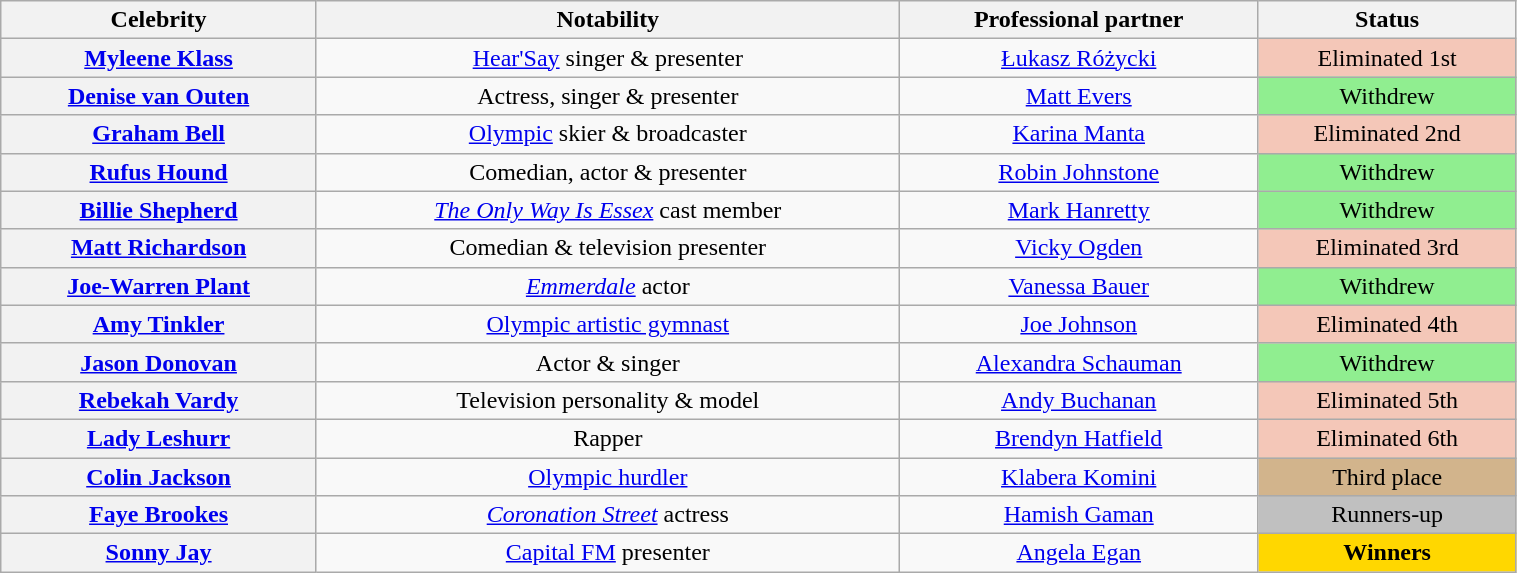<table class="wikitable sortable" style="text-align:center; width:80%">
<tr>
<th scope="col">Celebrity</th>
<th scope="col" class="unsortable">Notability</th>
<th scope="col">Professional partner</th>
<th scope="col">Status</th>
</tr>
<tr>
<th scope="row"><a href='#'>Myleene Klass</a></th>
<td><a href='#'>Hear'Say</a> singer & presenter</td>
<td><a href='#'>Łukasz Różycki</a></td>
<td bgcolor="f4c7b8">Eliminated 1st</td>
</tr>
<tr>
<th scope="row"><a href='#'>Denise van Outen</a></th>
<td>Actress, singer & presenter</td>
<td><a href='#'>Matt Evers</a></td>
<td bgcolor="lightgreen">Withdrew</td>
</tr>
<tr>
<th scope="row"><a href='#'>Graham Bell</a></th>
<td><a href='#'>Olympic</a> skier & broadcaster</td>
<td><a href='#'>Karina Manta</a></td>
<td bgcolor="f4c7b8">Eliminated 2nd</td>
</tr>
<tr>
<th scope="row"><a href='#'>Rufus Hound</a></th>
<td>Comedian, actor & presenter</td>
<td><a href='#'>Robin Johnstone</a></td>
<td bgcolor="lightgreen">Withdrew</td>
</tr>
<tr>
<th scope="row"><a href='#'>Billie Shepherd</a></th>
<td><em><a href='#'>The Only Way Is Essex</a></em> cast member</td>
<td><a href='#'>Mark Hanretty</a></td>
<td bgcolor="lightgreen">Withdrew</td>
</tr>
<tr>
<th scope="row"><a href='#'>Matt Richardson</a></th>
<td>Comedian & television presenter</td>
<td><a href='#'>Vicky Ogden</a></td>
<td bgcolor="f4c7b8">Eliminated 3rd</td>
</tr>
<tr>
<th scope="row"><a href='#'>Joe-Warren Plant</a></th>
<td><em><a href='#'>Emmerdale</a></em> actor</td>
<td><a href='#'>Vanessa Bauer</a></td>
<td bgcolor="lightgreen">Withdrew</td>
</tr>
<tr>
<th scope="row"><a href='#'>Amy Tinkler</a></th>
<td><a href='#'>Olympic artistic gymnast</a></td>
<td><a href='#'>Joe Johnson</a></td>
<td bgcolor="f4c7b8">Eliminated 4th</td>
</tr>
<tr>
<th scope="row"><a href='#'>Jason Donovan</a></th>
<td>Actor & singer</td>
<td><a href='#'>Alexandra Schauman</a></td>
<td bgcolor="lightgreen">Withdrew</td>
</tr>
<tr>
<th scope="row"><a href='#'>Rebekah Vardy</a></th>
<td>Television personality & model</td>
<td><a href='#'>Andy Buchanan</a></td>
<td bgcolor="f4c7b8">Eliminated 5th</td>
</tr>
<tr>
<th scope="row"><a href='#'>Lady Leshurr</a></th>
<td>Rapper</td>
<td><a href='#'>Brendyn Hatfield</a></td>
<td bgcolor="f4c7b8">Eliminated 6th</td>
</tr>
<tr>
<th scope="row"><a href='#'>Colin Jackson</a></th>
<td><a href='#'>Olympic hurdler</a></td>
<td><a href='#'>Klabera Komini</a></td>
<td bgcolor="tan">Third place</td>
</tr>
<tr>
<th scope="row"><a href='#'>Faye Brookes</a></th>
<td><em><a href='#'>Coronation Street</a></em> actress</td>
<td><a href='#'>Hamish Gaman</a><br><em></em></td>
<td bgcolor="silver">Runners-up</td>
</tr>
<tr>
<th scope="row"><a href='#'>Sonny Jay</a></th>
<td><a href='#'>Capital FM</a> presenter</td>
<td><a href='#'>Angela Egan</a></td>
<td bgcolor="gold"><strong>Winners</strong></td>
</tr>
</table>
